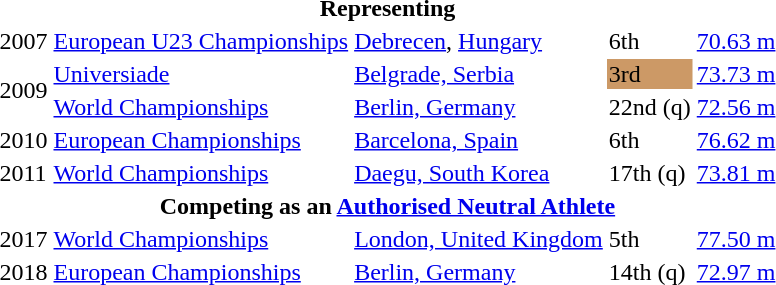<table>
<tr>
<th colspan="6">Representing </th>
</tr>
<tr>
<td>2007</td>
<td><a href='#'>European U23 Championships</a></td>
<td><a href='#'>Debrecen</a>, <a href='#'>Hungary</a></td>
<td>6th</td>
<td><a href='#'>70.63 m</a></td>
</tr>
<tr>
<td rowspan=2>2009</td>
<td><a href='#'>Universiade</a></td>
<td><a href='#'>Belgrade, Serbia</a></td>
<td bgcolor=cc9966>3rd</td>
<td><a href='#'>73.73 m</a></td>
</tr>
<tr>
<td><a href='#'>World Championships</a></td>
<td><a href='#'>Berlin, Germany</a></td>
<td>22nd (q)</td>
<td><a href='#'>72.56 m</a></td>
</tr>
<tr>
<td>2010</td>
<td><a href='#'>European Championships</a></td>
<td><a href='#'>Barcelona, Spain</a></td>
<td>6th</td>
<td><a href='#'>76.62 m</a></td>
</tr>
<tr>
<td>2011</td>
<td><a href='#'>World Championships</a></td>
<td><a href='#'>Daegu, South Korea</a></td>
<td>17th (q)</td>
<td><a href='#'>73.81 m</a></td>
</tr>
<tr>
<th colspan="6">Competing as an <a href='#'>Authorised Neutral Athlete</a></th>
</tr>
<tr>
<td>2017</td>
<td><a href='#'>World Championships</a></td>
<td><a href='#'>London, United Kingdom</a></td>
<td>5th</td>
<td><a href='#'>77.50 m</a></td>
</tr>
<tr>
<td>2018</td>
<td><a href='#'>European Championships</a></td>
<td><a href='#'>Berlin, Germany</a></td>
<td>14th (q)</td>
<td><a href='#'>72.97 m</a></td>
</tr>
</table>
